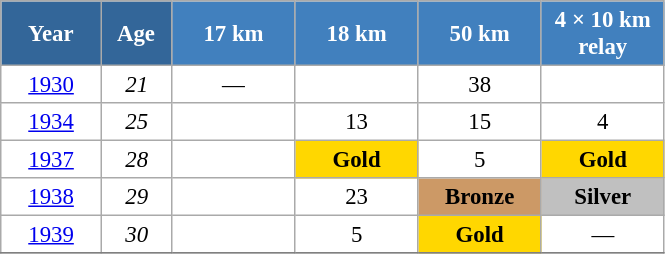<table class="wikitable" style="font-size:95%; text-align:center; border:grey solid 1px; border-collapse:collapse; background:#ffffff;">
<tr>
<th style="background-color:#369; color:white; width:60px;"> Year </th>
<th style="background-color:#369; color:white; width:40px;"> Age </th>
<th style="background-color:#4180be; color:white; width:75px;"> 17 km </th>
<th style="background-color:#4180be; color:white; width:75px;"> 18 km </th>
<th style="background-color:#4180be; color:white; width:75px;"> 50 km </th>
<th style="background-color:#4180be; color:white; width:75px;"> 4 × 10 km <br> relay </th>
</tr>
<tr>
<td><a href='#'>1930</a></td>
<td><em>21</em></td>
<td>—</td>
<td></td>
<td>38</td>
<td></td>
</tr>
<tr>
<td><a href='#'>1934</a></td>
<td><em>25</em></td>
<td></td>
<td>13</td>
<td>15</td>
<td>4</td>
</tr>
<tr>
<td><a href='#'>1937</a></td>
<td><em>28</em></td>
<td></td>
<td style="background:gold;"><strong>Gold</strong></td>
<td>5</td>
<td style="background:gold;"><strong>Gold</strong></td>
</tr>
<tr>
<td><a href='#'>1938</a></td>
<td><em>29</em></td>
<td></td>
<td>23</td>
<td bgcolor="cc9966"><strong>Bronze</strong></td>
<td style="background:silver;"><strong>Silver</strong></td>
</tr>
<tr>
<td><a href='#'>1939</a></td>
<td><em>30</em></td>
<td></td>
<td>5</td>
<td style="background:gold;"><strong>Gold</strong></td>
<td>—</td>
</tr>
<tr>
</tr>
</table>
